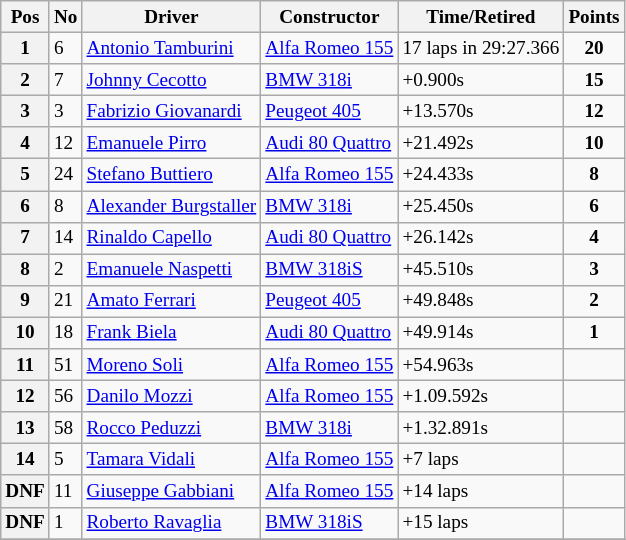<table class="wikitable" style="font-size: 80%;">
<tr>
<th>Pos</th>
<th>No</th>
<th>Driver</th>
<th>Constructor</th>
<th>Time/Retired</th>
<th>Points</th>
</tr>
<tr>
<th>1</th>
<td>6</td>
<td> <a href='#'>Antonio Tamburini</a></td>
<td><a href='#'>Alfa Romeo 155</a></td>
<td>17 laps in 29:27.366</td>
<td align=center><strong>20</strong></td>
</tr>
<tr>
<th>2</th>
<td>7</td>
<td> <a href='#'>Johnny Cecotto</a></td>
<td><a href='#'>BMW 318i</a></td>
<td>+0.900s</td>
<td align=center><strong>15</strong></td>
</tr>
<tr>
<th>3</th>
<td>3</td>
<td> <a href='#'>Fabrizio Giovanardi</a></td>
<td><a href='#'>Peugeot 405</a></td>
<td>+13.570s</td>
<td align=center><strong>12</strong></td>
</tr>
<tr>
<th>4</th>
<td>12</td>
<td> <a href='#'>Emanuele Pirro</a></td>
<td><a href='#'>Audi 80 Quattro</a></td>
<td>+21.492s</td>
<td align=center><strong>10</strong></td>
</tr>
<tr>
<th>5</th>
<td>24</td>
<td> <a href='#'>Stefano Buttiero</a></td>
<td><a href='#'>Alfa Romeo 155</a></td>
<td>+24.433s</td>
<td align=center><strong>8</strong></td>
</tr>
<tr>
<th>6</th>
<td>8</td>
<td> <a href='#'> Alexander Burgstaller</a></td>
<td><a href='#'>BMW 318i</a></td>
<td>+25.450s</td>
<td align=center><strong>6</strong></td>
</tr>
<tr>
<th>7</th>
<td>14</td>
<td> <a href='#'>Rinaldo Capello</a></td>
<td><a href='#'>Audi 80 Quattro</a></td>
<td>+26.142s</td>
<td align=center><strong>4</strong></td>
</tr>
<tr>
<th>8</th>
<td>2</td>
<td> <a href='#'>Emanuele Naspetti</a></td>
<td><a href='#'>BMW 318iS</a></td>
<td>+45.510s</td>
<td align=center><strong>3</strong></td>
</tr>
<tr>
<th>9</th>
<td>21</td>
<td> <a href='#'>Amato Ferrari</a></td>
<td><a href='#'>Peugeot 405</a></td>
<td>+49.848s</td>
<td align=center><strong>2</strong></td>
</tr>
<tr>
<th>10</th>
<td>18</td>
<td> <a href='#'>Frank Biela</a></td>
<td><a href='#'>Audi 80 Quattro</a></td>
<td>+49.914s</td>
<td align=center><strong>1</strong></td>
</tr>
<tr>
<th>11</th>
<td>51</td>
<td> <a href='#'>Moreno Soli</a></td>
<td><a href='#'>Alfa Romeo 155</a></td>
<td>+54.963s</td>
<td></td>
</tr>
<tr>
<th>12</th>
<td>56</td>
<td> <a href='#'>Danilo Mozzi</a></td>
<td><a href='#'>Alfa Romeo 155</a></td>
<td>+1.09.592s</td>
<td></td>
</tr>
<tr>
<th>13</th>
<td>58</td>
<td> <a href='#'>Rocco Peduzzi</a></td>
<td><a href='#'>BMW 318i</a></td>
<td>+1.32.891s</td>
<td></td>
</tr>
<tr>
<th>14</th>
<td>5</td>
<td> <a href='#'>Tamara Vidali</a></td>
<td><a href='#'>Alfa Romeo 155</a></td>
<td>+7 laps</td>
<td></td>
</tr>
<tr>
<th>DNF</th>
<td>11</td>
<td> <a href='#'>Giuseppe Gabbiani</a></td>
<td><a href='#'>Alfa Romeo 155</a></td>
<td>+14 laps</td>
<td></td>
</tr>
<tr>
<th>DNF</th>
<td>1</td>
<td> <a href='#'>Roberto Ravaglia</a></td>
<td><a href='#'>BMW 318iS</a></td>
<td>+15 laps</td>
<td></td>
</tr>
<tr>
</tr>
</table>
